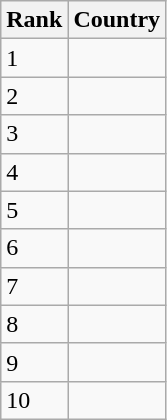<table class="wikitable">
<tr>
<th>Rank</th>
<th>Country</th>
</tr>
<tr>
<td>1</td>
<td></td>
</tr>
<tr>
<td>2</td>
<td></td>
</tr>
<tr>
<td>3</td>
<td></td>
</tr>
<tr>
<td>4</td>
<td></td>
</tr>
<tr>
<td>5</td>
<td></td>
</tr>
<tr>
<td>6</td>
<td></td>
</tr>
<tr>
<td>7</td>
<td></td>
</tr>
<tr>
<td>8</td>
<td></td>
</tr>
<tr>
<td>9</td>
<td></td>
</tr>
<tr>
<td>10</td>
<td></td>
</tr>
</table>
